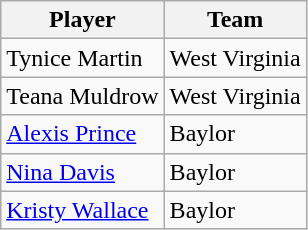<table class="wikitable">
<tr>
<th>Player</th>
<th>Team</th>
</tr>
<tr>
<td>Tynice Martin</td>
<td>West Virginia</td>
</tr>
<tr>
<td>Teana Muldrow</td>
<td>West Virginia</td>
</tr>
<tr>
<td><a href='#'>Alexis Prince</a></td>
<td>Baylor</td>
</tr>
<tr>
<td><a href='#'>Nina Davis</a></td>
<td>Baylor</td>
</tr>
<tr>
<td><a href='#'>Kristy Wallace</a></td>
<td>Baylor</td>
</tr>
</table>
